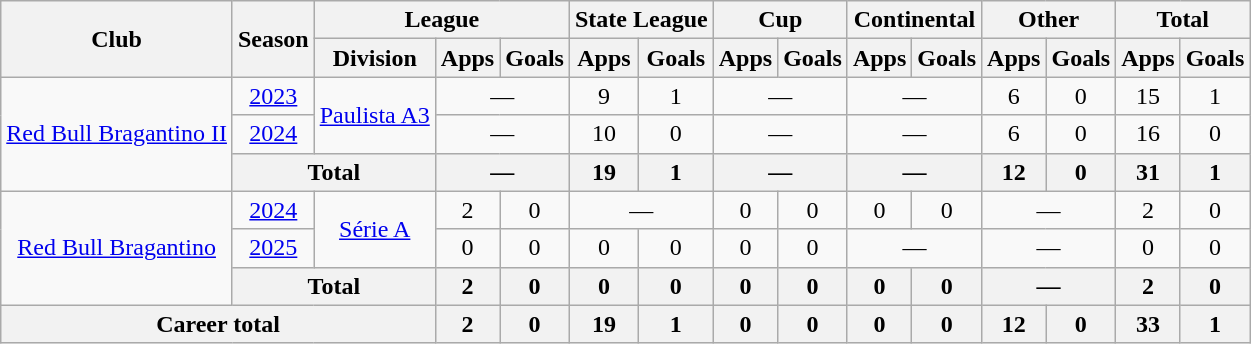<table class="wikitable" style="text-align: center">
<tr>
<th rowspan="2">Club</th>
<th rowspan="2">Season</th>
<th colspan="3">League</th>
<th colspan="2">State League</th>
<th colspan="2">Cup</th>
<th colspan="2">Continental</th>
<th colspan="2">Other</th>
<th colspan="2">Total</th>
</tr>
<tr>
<th>Division</th>
<th>Apps</th>
<th>Goals</th>
<th>Apps</th>
<th>Goals</th>
<th>Apps</th>
<th>Goals</th>
<th>Apps</th>
<th>Goals</th>
<th>Apps</th>
<th>Goals</th>
<th>Apps</th>
<th>Goals</th>
</tr>
<tr>
<td rowspan="3"><a href='#'>Red Bull Bragantino II</a></td>
<td><a href='#'>2023</a></td>
<td rowspan="2"><a href='#'>Paulista A3</a></td>
<td colspan="2">—</td>
<td>9</td>
<td>1</td>
<td colspan="2">—</td>
<td colspan="2">—</td>
<td>6</td>
<td>0</td>
<td>15</td>
<td>1</td>
</tr>
<tr>
<td><a href='#'>2024</a></td>
<td colspan="2">—</td>
<td>10</td>
<td>0</td>
<td colspan="2">—</td>
<td colspan="2">—</td>
<td>6</td>
<td>0</td>
<td>16</td>
<td>0</td>
</tr>
<tr>
<th colspan="2">Total</th>
<th colspan="2">—</th>
<th>19</th>
<th>1</th>
<th colspan="2">—</th>
<th colspan="2">—</th>
<th>12</th>
<th>0</th>
<th>31</th>
<th>1</th>
</tr>
<tr>
<td rowspan="3"><a href='#'>Red Bull Bragantino</a></td>
<td><a href='#'>2024</a></td>
<td rowspan="2"><a href='#'>Série A</a></td>
<td>2</td>
<td>0</td>
<td colspan="2">—</td>
<td>0</td>
<td>0</td>
<td>0</td>
<td>0</td>
<td colspan="2">—</td>
<td>2</td>
<td>0</td>
</tr>
<tr>
<td><a href='#'>2025</a></td>
<td>0</td>
<td>0</td>
<td>0</td>
<td>0</td>
<td>0</td>
<td>0</td>
<td colspan="2">—</td>
<td colspan="2">—</td>
<td>0</td>
<td>0</td>
</tr>
<tr>
<th colspan="2">Total</th>
<th>2</th>
<th>0</th>
<th>0</th>
<th>0</th>
<th>0</th>
<th>0</th>
<th>0</th>
<th>0</th>
<th colspan="2">—</th>
<th>2</th>
<th>0</th>
</tr>
<tr>
<th colspan="3"><strong>Career total</strong></th>
<th>2</th>
<th>0</th>
<th>19</th>
<th>1</th>
<th>0</th>
<th>0</th>
<th>0</th>
<th>0</th>
<th>12</th>
<th>0</th>
<th>33</th>
<th>1</th>
</tr>
</table>
